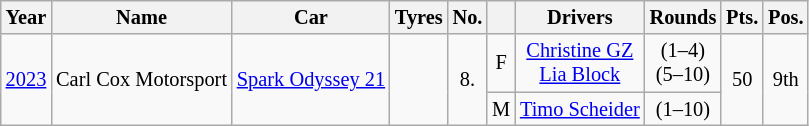<table class="wikitable" style="text-align:center; font-size:85%">
<tr>
<th>Year</th>
<th>Name</th>
<th>Car</th>
<th>Tyres</th>
<th>No.</th>
<th></th>
<th>Drivers</th>
<th>Rounds</th>
<th>Pts.</th>
<th>Pos.</th>
</tr>
<tr>
<td rowspan="2"><a href='#'>2023</a></td>
<td rowspan="2"> Carl Cox Motorsport</td>
<td rowspan="2"><a href='#'>Spark Odyssey 21</a></td>
<td rowspan="2"></td>
<td rowspan="2">8.</td>
<td>F</td>
<td> <a href='#'>Christine GZ</a><br> <a href='#'>Lia Block</a></td>
<td>(1–4)<br>(5–10)</td>
<td rowspan="2">50</td>
<td rowspan="2">9th</td>
</tr>
<tr>
<td>M</td>
<td> <a href='#'>Timo Scheider</a></td>
<td>(1–10)</td>
</tr>
</table>
